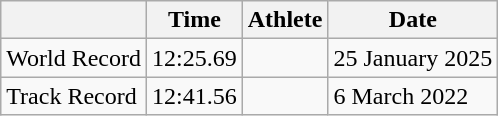<table class="wikitable">
<tr>
<th></th>
<th>Time</th>
<th>Athlete</th>
<th>Date</th>
</tr>
<tr>
<td>World Record</td>
<td>12:25.69</td>
<td></td>
<td>25 January 2025</td>
</tr>
<tr>
<td>Track Record</td>
<td>12:41.56</td>
<td></td>
<td>6 March 2022</td>
</tr>
</table>
